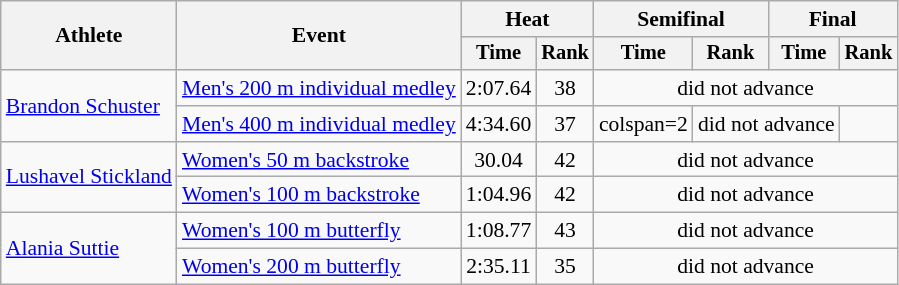<table class=wikitable style="font-size:90%">
<tr>
<th rowspan="2">Athlete</th>
<th rowspan="2">Event</th>
<th colspan="2">Heat</th>
<th colspan="2">Semifinal</th>
<th colspan="2">Final</th>
</tr>
<tr style="font-size:95%">
<th>Time</th>
<th>Rank</th>
<th>Time</th>
<th>Rank</th>
<th>Time</th>
<th>Rank</th>
</tr>
<tr align=center>
<td align=left rowspan=2><a href='#'>Brandon Schuster</a></td>
<td align=left><a href='#'>Men's 200 m individual medley</a></td>
<td>2:07.64</td>
<td>38</td>
<td colspan=4>did not advance</td>
</tr>
<tr align=center>
<td align=left><a href='#'>Men's 400 m individual medley</a></td>
<td>4:34.60</td>
<td>37</td>
<td>colspan=2 </td>
<td colspan=2>did not advance</td>
</tr>
<tr align=center>
<td align=left rowspan=2><a href='#'>Lushavel Stickland</a></td>
<td align=left><a href='#'>Women's 50 m backstroke</a></td>
<td>30.04</td>
<td>42</td>
<td colspan=4>did not advance</td>
</tr>
<tr align=center>
<td align=left><a href='#'>Women's 100 m backstroke</a></td>
<td>1:04.96</td>
<td>42</td>
<td colspan=4>did not advance</td>
</tr>
<tr align=center>
<td align=left rowspan=2><a href='#'>Alania Suttie</a></td>
<td align=left><a href='#'>Women's 100 m butterfly</a></td>
<td>1:08.77</td>
<td>43</td>
<td colspan=4>did not advance</td>
</tr>
<tr align=center>
<td align=left><a href='#'>Women's 200 m butterfly</a></td>
<td>2:35.11</td>
<td>35</td>
<td colspan=4>did not advance</td>
</tr>
</table>
